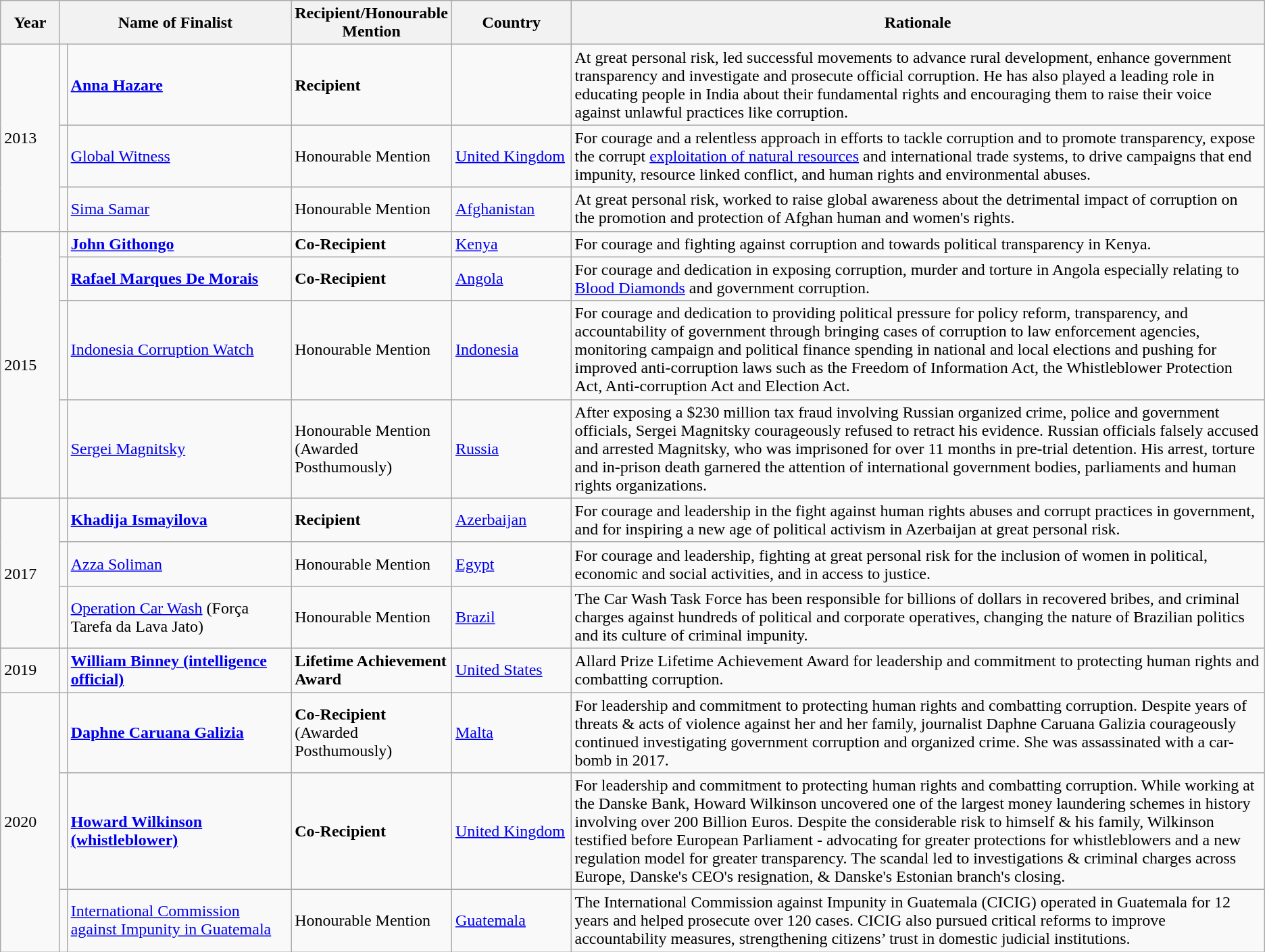<table class="wikitable sortable" align="center">
<tr>
<th width="5%">Year</th>
<th colspan="2" width="20%">Name of Finalist</th>
<th>Recipient/Honourable Mention</th>
<th width="10%">Country</th>
<th width="65%">Rationale</th>
</tr>
<tr>
<td rowspan="3">2013</td>
<td><strong></strong></td>
<td><strong><a href='#'>Anna Hazare</a></strong></td>
<td><strong>Recipient</strong></td>
<td></td>
<td>At great personal risk, led successful movements to advance rural development, enhance government transparency and investigate and prosecute official corruption.  He has also played a leading role in educating people in India about their fundamental rights and encouraging them to raise their voice against unlawful practices like corruption.</td>
</tr>
<tr>
<td></td>
<td><a href='#'>Global Witness</a></td>
<td>Honourable Mention</td>
<td data-sort-value="United Kingdom"> <a href='#'>United Kingdom</a></td>
<td>For courage and a relentless approach in efforts to tackle corruption and to promote transparency, expose the corrupt <a href='#'>exploitation of natural resources</a> and international trade systems, to drive campaigns that end impunity, resource linked conflict, and human rights and environmental abuses.</td>
</tr>
<tr>
<td></td>
<td><a href='#'>Sima Samar</a></td>
<td>Honourable Mention</td>
<td data-sort-value="Afghanistan"> <a href='#'>Afghanistan</a></td>
<td>At great personal risk, worked to raise global awareness about the detrimental impact of corruption on the promotion and protection of Afghan human and women's rights.</td>
</tr>
<tr>
<td rowspan="4">2015</td>
<td><strong></strong></td>
<td><strong><a href='#'>John Githongo</a></strong></td>
<td><strong>Co-Recipient</strong></td>
<td data-sort-value="Kenya"> <a href='#'>Kenya</a></td>
<td>For courage and fighting against corruption and towards political transparency in Kenya.</td>
</tr>
<tr>
<td><strong></strong></td>
<td><a href='#'><strong>Rafael Marques De Morais</strong></a></td>
<td><strong>Co-Recipient</strong></td>
<td data-sort-value="Angola"> <a href='#'>Angola</a></td>
<td>For courage and dedication in exposing corruption, murder and torture in Angola especially relating to <a href='#'>Blood Diamonds</a> and government corruption.</td>
</tr>
<tr>
<td></td>
<td><a href='#'>Indonesia Corruption Watch</a></td>
<td>Honourable Mention</td>
<td data-sort-value="Indonesia"> <a href='#'>Indonesia</a></td>
<td>For courage and dedication to providing political pressure for policy reform, transparency, and accountability of government through bringing cases of corruption to law enforcement agencies, monitoring campaign and political finance spending in national and local elections and pushing for improved anti-corruption laws such as the Freedom of Information Act, the Whistleblower Protection Act, Anti-corruption Act and Election Act.</td>
</tr>
<tr>
<td></td>
<td><a href='#'>Sergei Magnitsky</a></td>
<td>Honourable Mention (Awarded Posthumously)</td>
<td data-sort-value="Russia"> <a href='#'>Russia</a></td>
<td>After exposing a $230 million tax fraud involving Russian organized crime, police and government officials, Sergei Magnitsky courageously refused to retract his evidence. Russian officials falsely accused and arrested Magnitsky, who was imprisoned for over 11 months in pre-trial detention. His arrest, torture and in-prison death garnered the attention of international government bodies, parliaments and human rights organizations.</td>
</tr>
<tr>
<td rowspan="3">2017</td>
<td><strong></strong></td>
<td><strong><a href='#'>Khadija Ismayilova</a></strong></td>
<td><strong>Recipient</strong></td>
<td data-sort-value="Azerbaijan"> <a href='#'>Azerbaijan</a></td>
<td>For courage and leadership in the fight against human rights abuses and corrupt practices in government, and for inspiring a new age of political activism in Azerbaijan at great personal risk.</td>
</tr>
<tr>
<td></td>
<td><a href='#'>Azza Soliman</a></td>
<td>Honourable Mention</td>
<td data-sort-value="Egypt"> <a href='#'>Egypt</a></td>
<td>For courage and leadership, fighting at great personal risk for the inclusion of women in political, economic and social activities, and in access to justice.</td>
</tr>
<tr>
<td></td>
<td><a href='#'>Operation Car Wash</a> (Força Tarefa da Lava Jato)</td>
<td>Honourable Mention</td>
<td data-sort-value="Brazil"> <a href='#'>Brazil</a></td>
<td>The Car Wash Task Force has been responsible for billions of dollars in recovered bribes, and criminal charges against hundreds of political and corporate operatives, changing the nature of Brazilian politics and its culture of criminal impunity.</td>
</tr>
<tr>
<td rowspan="1">2019</td>
<td><strong></strong></td>
<td><strong><a href='#'>William Binney (intelligence official)</a></strong></td>
<td><strong>Lifetime Achievement Award</strong></td>
<td data-sort-value="United States"> <a href='#'>United States</a></td>
<td>Allard Prize Lifetime Achievement Award for leadership and commitment to protecting human rights and combatting corruption.</td>
</tr>
<tr>
<td rowspan="3">2020</td>
<td><strong> </strong></td>
<td><strong><a href='#'>Daphne Caruana Galizia</a></strong></td>
<td><strong>Co-Recipient</strong> (Awarded Posthumously)</td>
<td data-sort-value="Malta"> <a href='#'>Malta</a></td>
<td>For leadership and commitment to protecting human rights and combatting corruption. Despite years of threats & acts of violence against her and her family, journalist Daphne Caruana Galizia courageously continued investigating government corruption and organized crime. She was assassinated with a car-bomb in 2017.</td>
</tr>
<tr>
<td><strong></strong></td>
<td><strong><a href='#'>Howard Wilkinson (whistleblower)</a></strong></td>
<td><strong>Co-Recipient</strong></td>
<td data-sort-value="United Kingdom"> <a href='#'>United Kingdom</a></td>
<td>For leadership and commitment to protecting human rights and combatting corruption. While working at the Danske Bank, Howard Wilkinson uncovered one of the largest money laundering schemes in history involving over 200 Billion Euros. Despite the considerable risk to himself & his family, Wilkinson testified before European Parliament - advocating for greater protections for whistleblowers and a new regulation model for greater transparency. The scandal led to investigations & criminal charges across Europe, Danske's CEO's resignation, & Danske's Estonian branch's closing.</td>
</tr>
<tr>
<td></td>
<td><a href='#'>International Commission against Impunity in Guatemala</a></td>
<td>Honourable Mention</td>
<td data-sort-value="Guatemala"> <a href='#'>Guatemala</a></td>
<td>The International Commission against Impunity in Guatemala (CICIG) operated in Guatemala for 12 years and helped prosecute over 120 cases. CICIG also pursued critical reforms to improve accountability measures, strengthening citizens’ trust in domestic judicial institutions.</td>
</tr>
</table>
